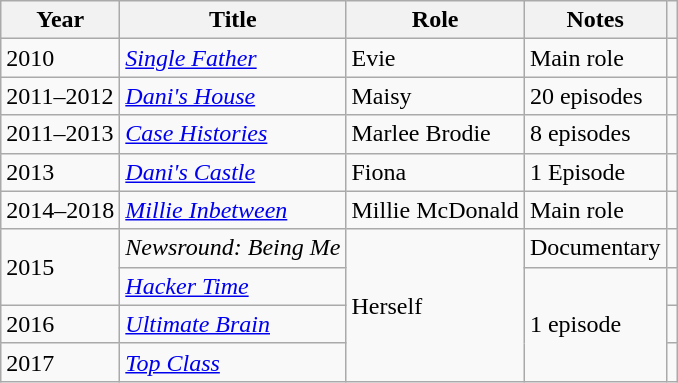<table class="wikitable sortable">
<tr>
<th>Year</th>
<th>Title</th>
<th>Role</th>
<th>Notes</th>
<th></th>
</tr>
<tr>
<td>2010</td>
<td><em><a href='#'>Single Father</a></em></td>
<td>Evie</td>
<td>Main role</td>
<td></td>
</tr>
<tr>
<td>2011–2012</td>
<td><em><a href='#'>Dani's House</a></em></td>
<td>Maisy</td>
<td>20 episodes</td>
<td></td>
</tr>
<tr>
<td>2011–2013</td>
<td><em><a href='#'>Case Histories</a></em></td>
<td>Marlee Brodie</td>
<td>8 episodes</td>
<td></td>
</tr>
<tr>
<td>2013</td>
<td><em><a href='#'>Dani's Castle</a></em></td>
<td>Fiona</td>
<td>1 Episode</td>
<td></td>
</tr>
<tr>
<td>2014–2018</td>
<td><em><a href='#'>Millie Inbetween</a></em></td>
<td>Millie McDonald</td>
<td>Main role</td>
<td></td>
</tr>
<tr>
<td rowspan="2">2015</td>
<td><em>Newsround: Being Me</em></td>
<td rowspan=4>Herself</td>
<td>Documentary</td>
<td></td>
</tr>
<tr>
<td><em><a href='#'>Hacker Time</a></em></td>
<td rowspan=3>1 episode</td>
<td></td>
</tr>
<tr>
<td>2016</td>
<td><em><a href='#'>Ultimate Brain</a></em></td>
<td></td>
</tr>
<tr>
<td>2017</td>
<td><em><a href='#'>Top Class</a></em></td>
<td></td>
</tr>
</table>
